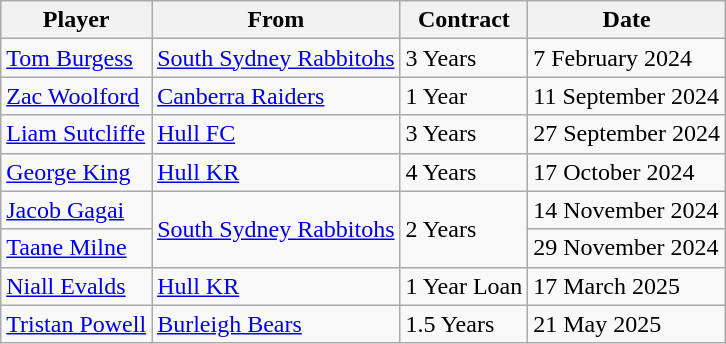<table class="wikitable">
<tr>
<th>Player</th>
<th>From</th>
<th>Contract</th>
<th>Date</th>
</tr>
<tr>
<td> <a href='#'>Tom Burgess</a></td>
<td> <a href='#'>South Sydney Rabbitohs</a></td>
<td>3 Years</td>
<td>7 February 2024</td>
</tr>
<tr>
<td> <a href='#'>Zac Woolford</a></td>
<td> <a href='#'>Canberra Raiders</a></td>
<td>1 Year</td>
<td>11 September 2024</td>
</tr>
<tr>
<td> <a href='#'>Liam Sutcliffe</a></td>
<td> <a href='#'>Hull FC</a></td>
<td>3 Years</td>
<td>27 September 2024</td>
</tr>
<tr>
<td> <a href='#'>George King</a></td>
<td> <a href='#'>Hull KR</a></td>
<td>4 Years</td>
<td>17 October 2024</td>
</tr>
<tr>
<td> <a href='#'>Jacob Gagai</a></td>
<td Rowspan=2> <a href='#'>South Sydney Rabbitohs</a></td>
<td Rowspan=2>2 Years</td>
<td>14 November 2024</td>
</tr>
<tr>
<td> <a href='#'>Taane Milne</a></td>
<td>29 November 2024</td>
</tr>
<tr>
<td> <a href='#'>Niall Evalds</a></td>
<td> <a href='#'>Hull KR</a></td>
<td>1 Year Loan</td>
<td>17 March 2025</td>
</tr>
<tr>
<td> <a href='#'>Tristan Powell</a></td>
<td> <a href='#'>Burleigh Bears</a></td>
<td>1.5 Years</td>
<td>21 May 2025</td>
</tr>
</table>
